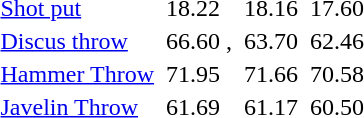<table>
<tr>
<td><a href='#'>Shot put</a></td>
<td></td>
<td>18.22</td>
<td></td>
<td>18.16</td>
<td></td>
<td>17.60</td>
</tr>
<tr>
<td><a href='#'>Discus throw</a></td>
<td></td>
<td>66.60 , </td>
<td></td>
<td>63.70</td>
<td></td>
<td>62.46</td>
</tr>
<tr>
<td><a href='#'>Hammer Throw</a></td>
<td></td>
<td>71.95</td>
<td></td>
<td>71.66</td>
<td></td>
<td>70.58</td>
</tr>
<tr>
<td><a href='#'>Javelin Throw</a></td>
<td></td>
<td>61.69</td>
<td></td>
<td>61.17</td>
<td></td>
<td>60.50</td>
</tr>
</table>
